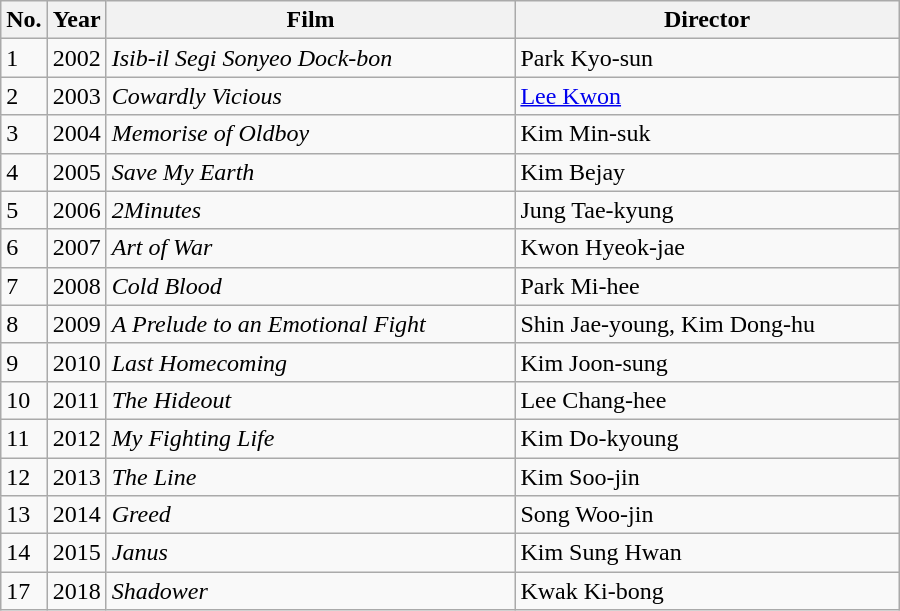<table class=wikitable style="width:600px">
<tr>
<th width=10>No.</th>
<th width=10>Year</th>
<th>Film</th>
<th>Director</th>
</tr>
<tr>
<td>1</td>
<td>2002</td>
<td><em>Isib-il Segi Sonyeo Dock-bon</em></td>
<td>Park Kyo-sun</td>
</tr>
<tr>
<td>2</td>
<td>2003</td>
<td><em>Cowardly Vicious</em></td>
<td><a href='#'>Lee Kwon</a></td>
</tr>
<tr>
<td>3</td>
<td>2004</td>
<td><em>Memorise of Oldboy</em></td>
<td>Kim Min-suk</td>
</tr>
<tr>
<td>4</td>
<td>2005</td>
<td><em>Save My Earth</em></td>
<td>Kim Bejay</td>
</tr>
<tr>
<td>5</td>
<td>2006</td>
<td><em>2Minutes</em></td>
<td>Jung Tae-kyung</td>
</tr>
<tr>
<td>6</td>
<td>2007</td>
<td><em>Art of War</em></td>
<td>Kwon Hyeok-jae</td>
</tr>
<tr>
<td>7</td>
<td>2008</td>
<td><em>Cold Blood</em></td>
<td>Park Mi-hee</td>
</tr>
<tr>
<td>8</td>
<td>2009</td>
<td><em>A Prelude to an Emotional Fight</em></td>
<td>Shin Jae-young, Kim Dong-hu</td>
</tr>
<tr>
<td>9</td>
<td>2010</td>
<td><em>Last Homecoming</em></td>
<td>Kim Joon-sung</td>
</tr>
<tr>
<td>10</td>
<td>2011</td>
<td><em>The Hideout</em></td>
<td>Lee Chang-hee</td>
</tr>
<tr>
<td>11</td>
<td>2012</td>
<td><em>My Fighting Life</em></td>
<td>Kim Do-kyoung</td>
</tr>
<tr>
<td>12</td>
<td>2013</td>
<td><em>The Line</em></td>
<td>Kim Soo-jin</td>
</tr>
<tr>
<td>13</td>
<td>2014</td>
<td><em>Greed</em></td>
<td>Song Woo-jin</td>
</tr>
<tr>
<td>14</td>
<td>2015</td>
<td><em>Janus</em></td>
<td>Kim Sung Hwan</td>
</tr>
<tr>
<td>17</td>
<td>2018</td>
<td><em>Shadower</em></td>
<td>Kwak Ki-bong</td>
</tr>
</table>
